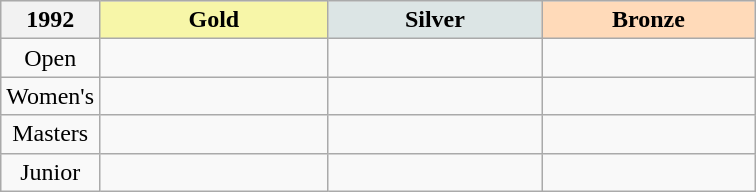<table class="wikitable sortable">
<tr bgcolor="#efefef" align="left">
<th Year>1992</th>
<th width=145 style="background-color: #F7F6A8;"> Gold</th>
<th width=135 style="background-color: #DCE5E5;"> Silver</th>
<th width=135 style="background-color: #FFDAB9;"> Bronze</th>
</tr>
<tr>
<td align="center">Open</td>
<td></td>
<td></td>
<td></td>
</tr>
<tr>
<td align="center">Women's</td>
<td></td>
<td></td>
<td></td>
</tr>
<tr>
<td align="center">Masters</td>
<td></td>
<td></td>
<td></td>
</tr>
<tr>
<td align="center">Junior</td>
<td></td>
<td></td>
</tr>
</table>
